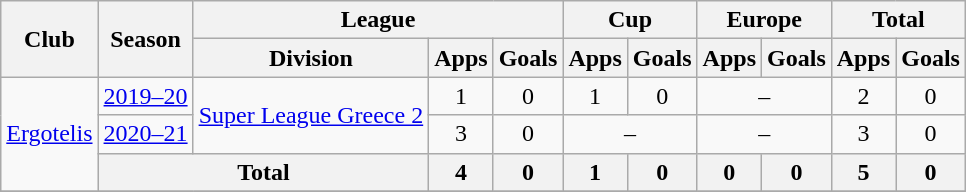<table class="wikitable" style="text-align: center;">
<tr>
<th rowspan="2">Club</th>
<th rowspan="2">Season</th>
<th colspan="3">League</th>
<th colspan="2">Cup</th>
<th colspan="2">Europe</th>
<th colspan="2">Total</th>
</tr>
<tr>
<th>Division</th>
<th>Apps</th>
<th>Goals</th>
<th>Apps</th>
<th>Goals</th>
<th>Apps</th>
<th>Goals</th>
<th>Apps</th>
<th>Goals</th>
</tr>
<tr>
<td rowspan="3" valign="center"><a href='#'>Ergotelis</a></td>
<td><a href='#'>2019–20</a></td>
<td rowspan="2"><a href='#'>Super League Greece 2</a></td>
<td>1</td>
<td>0</td>
<td>1</td>
<td>0</td>
<td colspan="2">–</td>
<td>2</td>
<td>0</td>
</tr>
<tr>
<td><a href='#'>2020–21</a></td>
<td>3</td>
<td>0</td>
<td colspan="2">–</td>
<td colspan="2">–</td>
<td>3</td>
<td>0</td>
</tr>
<tr>
<th colspan="2">Total</th>
<th>4</th>
<th>0</th>
<th>1</th>
<th>0</th>
<th>0</th>
<th>0</th>
<th>5</th>
<th>0</th>
</tr>
<tr>
</tr>
</table>
